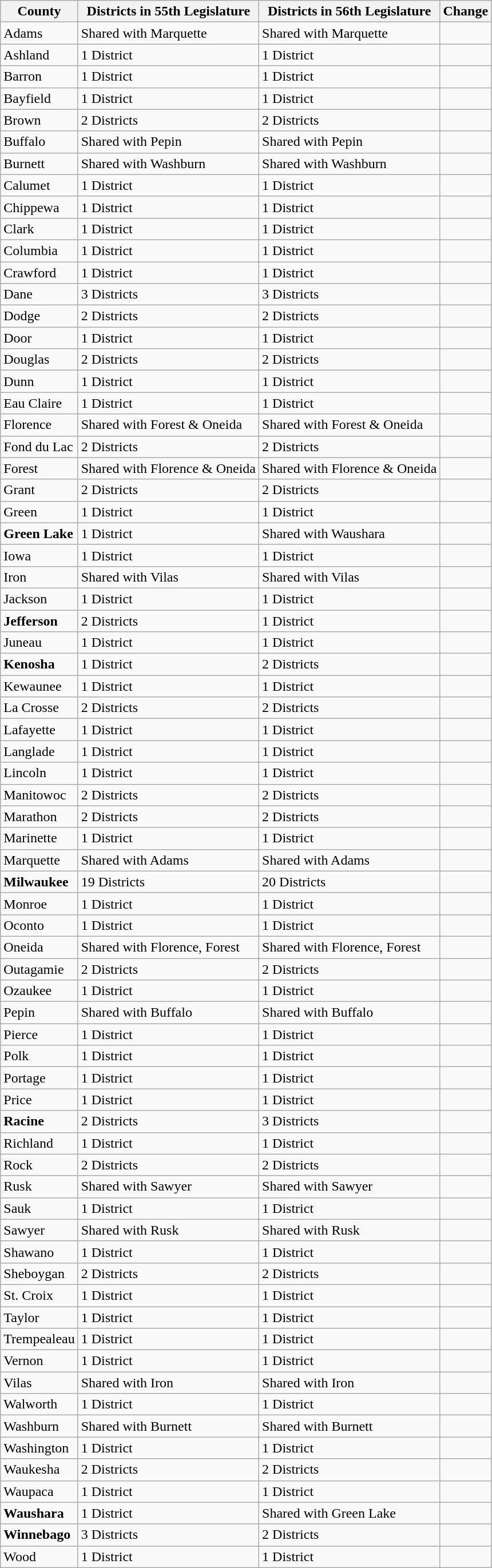<table class="wikitable sortable">
<tr>
<th>County</th>
<th>Districts in 55th Legislature</th>
<th>Districts in 56th Legislature</th>
<th>Change</th>
</tr>
<tr>
<td>Adams</td>
<td>Shared with Marquette</td>
<td>Shared with Marquette</td>
<td align="center" data-sort-value=0></td>
</tr>
<tr>
<td>Ashland</td>
<td>1 District</td>
<td>1 District</td>
<td align="center" data-sort-value=0></td>
</tr>
<tr>
<td>Barron</td>
<td>1 District</td>
<td>1 District</td>
<td align="center" data-sort-value=0></td>
</tr>
<tr>
<td>Bayfield</td>
<td>1 District</td>
<td>1 District</td>
<td align="center" data-sort-value=0></td>
</tr>
<tr>
<td>Brown</td>
<td>2 Districts</td>
<td>2 Districts</td>
<td align="center" data-sort-value=0></td>
</tr>
<tr>
<td>Buffalo</td>
<td>Shared with Pepin</td>
<td>Shared with Pepin</td>
<td align="center" data-sort-value=0></td>
</tr>
<tr>
<td>Burnett</td>
<td>Shared with Washburn</td>
<td>Shared with Washburn</td>
<td align="center" data-sort-value=0></td>
</tr>
<tr>
<td>Calumet</td>
<td>1 District</td>
<td>1 District</td>
<td align="center" data-sort-value=0></td>
</tr>
<tr>
<td>Chippewa</td>
<td>1 District</td>
<td>1 District</td>
<td align="center" data-sort-value=0></td>
</tr>
<tr>
<td>Clark</td>
<td>1 District</td>
<td>1 District</td>
<td align="center" data-sort-value=0></td>
</tr>
<tr>
<td>Columbia</td>
<td>1 District</td>
<td>1 District</td>
<td align="center" data-sort-value=0></td>
</tr>
<tr>
<td>Crawford</td>
<td>1 District</td>
<td>1 District</td>
<td align="center" data-sort-value=0></td>
</tr>
<tr>
<td>Dane</td>
<td>3 Districts</td>
<td>3 Districts</td>
<td align="center" data-sort-value=0></td>
</tr>
<tr>
<td>Dodge</td>
<td>2 Districts</td>
<td>2 Districts</td>
<td align="center" data-sort-value=0></td>
</tr>
<tr>
<td>Door</td>
<td>1 District</td>
<td>1 District</td>
<td align="center" data-sort-value=0></td>
</tr>
<tr>
<td>Douglas</td>
<td>2 Districts</td>
<td>2 Districts</td>
<td align="center" data-sort-value=0></td>
</tr>
<tr>
<td>Dunn</td>
<td>1 District</td>
<td>1 District</td>
<td align="center" data-sort-value=0></td>
</tr>
<tr>
<td>Eau Claire</td>
<td>1 District</td>
<td>1 District</td>
<td align="center" data-sort-value=0></td>
</tr>
<tr>
<td>Florence</td>
<td>Shared with Forest & Oneida</td>
<td>Shared with Forest & Oneida</td>
<td align="center" data-sort-value=0></td>
</tr>
<tr>
<td>Fond du Lac</td>
<td>2 Districts</td>
<td>2 Districts</td>
<td align="center" data-sort-value=0></td>
</tr>
<tr>
<td>Forest</td>
<td>Shared with Florence & Oneida</td>
<td>Shared with Florence & Oneida</td>
<td align="center" data-sort-value=0></td>
</tr>
<tr>
<td>Grant</td>
<td>2 Districts</td>
<td>2 Districts</td>
<td align="center" data-sort-value=0></td>
</tr>
<tr>
<td>Green</td>
<td>1 District</td>
<td>1 District</td>
<td align="center" data-sort-value=0></td>
</tr>
<tr>
<td><strong>Green Lake</strong></td>
<td>1 District</td>
<td>Shared with Waushara</td>
<td align="center" data-sort-value=-0.5></td>
</tr>
<tr>
<td>Iowa</td>
<td>1 District</td>
<td>1 District</td>
<td align="center" data-sort-value=0></td>
</tr>
<tr>
<td>Iron</td>
<td>Shared with Vilas</td>
<td>Shared with Vilas</td>
<td align="center" data-sort-value=0></td>
</tr>
<tr>
<td>Jackson</td>
<td>1 District</td>
<td>1 District</td>
<td align="center" data-sort-value=0></td>
</tr>
<tr>
<td><strong>Jefferson</strong></td>
<td>2 Districts</td>
<td>1 District</td>
<td align="center" data-sort-value=-1></td>
</tr>
<tr>
<td>Juneau</td>
<td>1 District</td>
<td>1 District</td>
<td align="center" data-sort-value=0></td>
</tr>
<tr>
<td><strong>Kenosha</strong></td>
<td>1 District</td>
<td>2 Districts</td>
<td align="center" data-sort-value=1></td>
</tr>
<tr>
<td>Kewaunee</td>
<td>1 District</td>
<td>1 District</td>
<td align="center" data-sort-value=0></td>
</tr>
<tr>
<td>La Crosse</td>
<td>2 Districts</td>
<td>2 Districts</td>
<td align="center" data-sort-value=0></td>
</tr>
<tr>
<td>Lafayette</td>
<td>1 District</td>
<td>1 District</td>
<td align="center" data-sort-value=0></td>
</tr>
<tr>
<td>Langlade</td>
<td>1 District</td>
<td>1 District</td>
<td align="center" data-sort-value=0></td>
</tr>
<tr>
<td>Lincoln</td>
<td>1 District</td>
<td>1 District</td>
<td align="center" data-sort-value=0></td>
</tr>
<tr>
<td>Manitowoc</td>
<td>2 Districts</td>
<td>2 Districts</td>
<td align="center" data-sort-value=0></td>
</tr>
<tr>
<td>Marathon</td>
<td>2 Districts</td>
<td>2 Districts</td>
<td align="center" data-sort-value=0></td>
</tr>
<tr>
<td>Marinette</td>
<td>1 District</td>
<td>1 District</td>
<td align="center" data-sort-value=0></td>
</tr>
<tr>
<td>Marquette</td>
<td>Shared with Adams</td>
<td>Shared with Adams</td>
<td align="center" data-sort-value=0></td>
</tr>
<tr>
<td><strong>Milwaukee</strong></td>
<td>19 Districts</td>
<td>20 Districts</td>
<td align="center" data-sort-value=1></td>
</tr>
<tr>
<td>Monroe</td>
<td>1 District</td>
<td>1 District</td>
<td align="center" data-sort-value=0></td>
</tr>
<tr>
<td>Oconto</td>
<td>1 District</td>
<td>1 District</td>
<td align="center" data-sort-value=0></td>
</tr>
<tr>
<td>Oneida</td>
<td>Shared with Florence, Forest</td>
<td>Shared with Florence, Forest</td>
<td align="center" data-sort-value=0></td>
</tr>
<tr>
<td>Outagamie</td>
<td>2 Districts</td>
<td>2 Districts</td>
<td align="center" data-sort-value=0></td>
</tr>
<tr>
<td>Ozaukee</td>
<td>1 District</td>
<td>1 District</td>
<td align="center" data-sort-value=0></td>
</tr>
<tr>
<td>Pepin</td>
<td>Shared with Buffalo</td>
<td>Shared with Buffalo</td>
<td align="center" data-sort-value=0></td>
</tr>
<tr>
<td>Pierce</td>
<td>1 District</td>
<td>1 District</td>
<td align="center" data-sort-value=0></td>
</tr>
<tr>
<td>Polk</td>
<td>1 District</td>
<td>1 District</td>
<td align="center" data-sort-value=0></td>
</tr>
<tr>
<td>Portage</td>
<td>1 District</td>
<td>1 District</td>
<td align="center" data-sort-value=0></td>
</tr>
<tr>
<td>Price</td>
<td>1 District</td>
<td>1 District</td>
<td align="center" data-sort-value=0></td>
</tr>
<tr>
<td><strong>Racine</strong></td>
<td>2 Districts</td>
<td>3 Districts</td>
<td align="center" data-sort-value=1></td>
</tr>
<tr>
<td>Richland</td>
<td>1 District</td>
<td>1 District</td>
<td align="center" data-sort-value=0></td>
</tr>
<tr>
<td>Rock</td>
<td>2 Districts</td>
<td>2 Districts</td>
<td align="center" data-sort-value=0></td>
</tr>
<tr>
<td>Rusk</td>
<td>Shared with Sawyer</td>
<td>Shared with Sawyer</td>
<td align="center" data-sort-value=0></td>
</tr>
<tr>
<td>Sauk</td>
<td>1 District</td>
<td>1 District</td>
<td align="center" data-sort-value=0></td>
</tr>
<tr>
<td>Sawyer</td>
<td>Shared with Rusk</td>
<td>Shared with Rusk</td>
<td align="center" data-sort-value=0></td>
</tr>
<tr>
<td>Shawano</td>
<td>1 District</td>
<td>1 District</td>
<td align="center" data-sort-value=0></td>
</tr>
<tr>
<td>Sheboygan</td>
<td>2 Districts</td>
<td>2 Districts</td>
<td align="center" data-sort-value=0></td>
</tr>
<tr>
<td>St. Croix</td>
<td>1 District</td>
<td>1 District</td>
<td align="center" data-sort-value=0></td>
</tr>
<tr>
<td>Taylor</td>
<td>1 District</td>
<td>1 District</td>
<td align="center" data-sort-value=0></td>
</tr>
<tr>
<td>Trempealeau</td>
<td>1 District</td>
<td>1 District</td>
<td align="center" data-sort-value=0></td>
</tr>
<tr>
<td>Vernon</td>
<td>1 District</td>
<td>1 District</td>
<td align="center" data-sort-value=0></td>
</tr>
<tr>
<td>Vilas</td>
<td>Shared with Iron</td>
<td>Shared with Iron</td>
<td align="center" data-sort-value=0></td>
</tr>
<tr>
<td>Walworth</td>
<td>1 District</td>
<td>1 District</td>
<td align="center" data-sort-value=0></td>
</tr>
<tr>
<td>Washburn</td>
<td>Shared with Burnett</td>
<td>Shared with Burnett</td>
<td align="center" data-sort-value=0></td>
</tr>
<tr>
<td>Washington</td>
<td>1 District</td>
<td>1 District</td>
<td align="center" data-sort-value=0></td>
</tr>
<tr>
<td>Waukesha</td>
<td>2 Districts</td>
<td>2 Districts</td>
<td align="center" data-sort-value=0></td>
</tr>
<tr>
<td>Waupaca</td>
<td>1 District</td>
<td>1 District</td>
<td align="center" data-sort-value=0></td>
</tr>
<tr>
<td><strong>Waushara</strong></td>
<td>1 District</td>
<td>Shared with Green Lake</td>
<td align="center" data-sort-value=-0.5></td>
</tr>
<tr>
<td><strong>Winnebago</strong></td>
<td>3 Districts</td>
<td>2 Districts</td>
<td align="center" data-sort-value=-1></td>
</tr>
<tr>
<td>Wood</td>
<td>1 District</td>
<td>1 District</td>
<td align="center" data-sort-value=0></td>
</tr>
</table>
